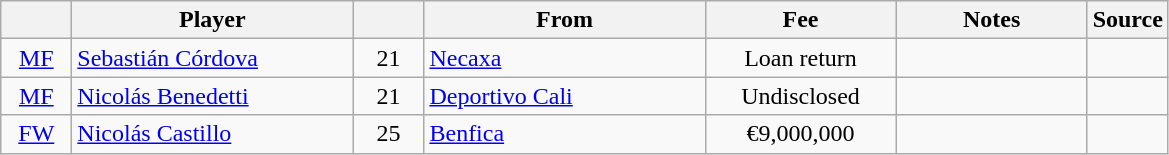<table class="wikitable sortable">
<tr>
<th style="width:40px;"></th>
<th style="width:180px;">Player</th>
<th style="width:40px;"></th>
<th style="width:180px;">From</th>
<th class="unsortable" style="width:120px;">Fee</th>
<th class="unsortable" style="width:120px;">Notes</th>
<th style="width:20px;">Source</th>
</tr>
<tr>
<td align="center"><a href='#'>MF</a></td>
<td> <a href='#'>Sebastián Córdova</a></td>
<td align="center">21</td>
<td> <a href='#'>Necaxa</a></td>
<td align="center">Loan return</td>
<td align="center"></td>
<td align="center"></td>
</tr>
<tr>
<td align="center"><a href='#'>MF</a></td>
<td> <a href='#'>Nicolás Benedetti</a></td>
<td align="center">21</td>
<td> <a href='#'>Deportivo Cali</a></td>
<td align="center">Undisclosed</td>
<td align="center"></td>
<td align="center"></td>
</tr>
<tr>
<td align="center"><a href='#'>FW</a></td>
<td> <a href='#'>Nicolás Castillo</a></td>
<td align="center">25</td>
<td> <a href='#'>Benfica</a></td>
<td align="center">€9,000,000</td>
<td align="center"></td>
<td align="center"></td>
</tr>
</table>
